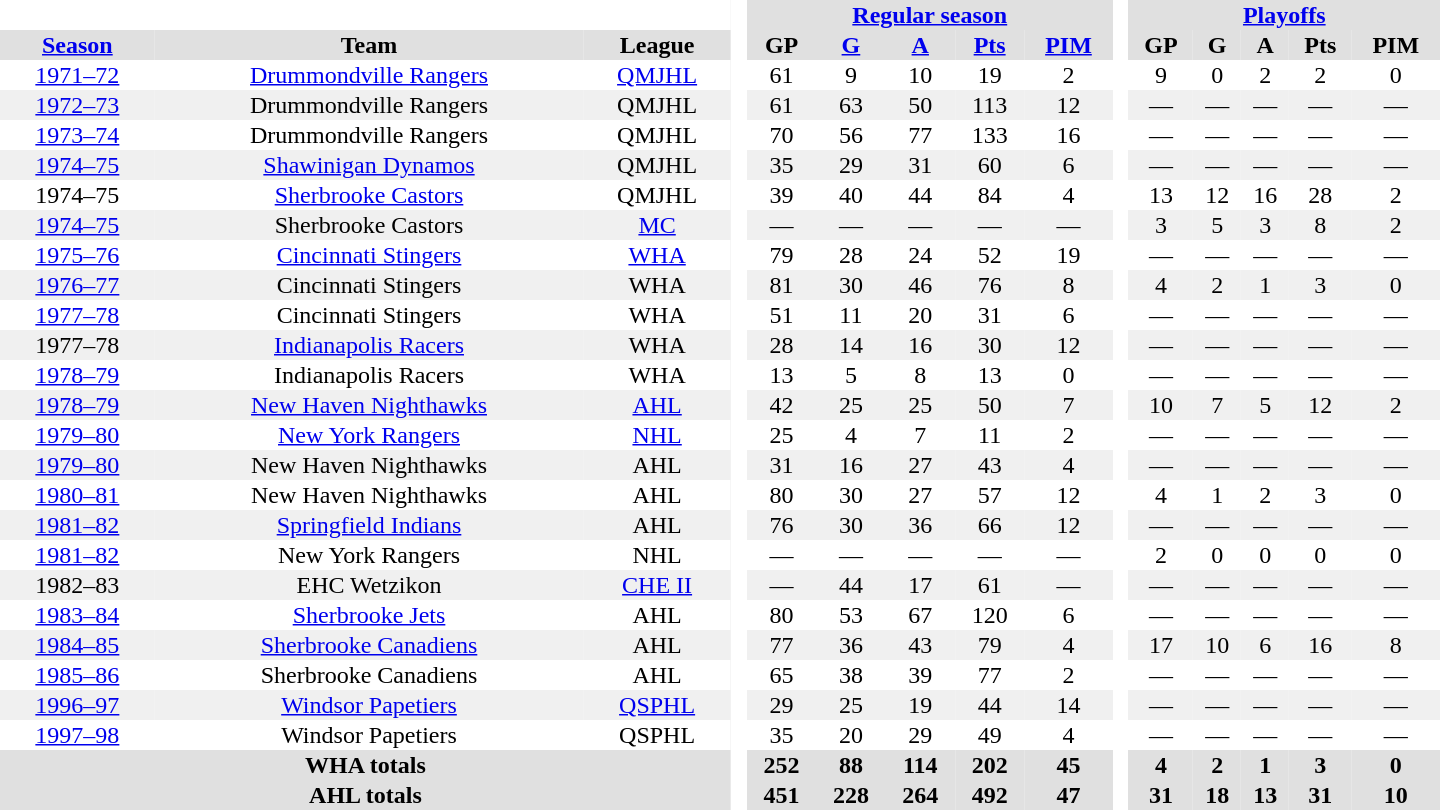<table border="0" cellpadding="1" cellspacing="0" style="text-align:center; width:60em">
<tr bgcolor="#e0e0e0">
<th colspan="3" bgcolor="#ffffff"> </th>
<th rowspan="99" bgcolor="#ffffff"> </th>
<th colspan="5"><a href='#'>Regular season</a></th>
<th rowspan="99" bgcolor="#ffffff"> </th>
<th colspan="5"><a href='#'>Playoffs</a></th>
</tr>
<tr bgcolor="#e0e0e0">
<th><a href='#'>Season</a></th>
<th>Team</th>
<th>League</th>
<th>GP</th>
<th><a href='#'>G</a></th>
<th><a href='#'>A</a></th>
<th><a href='#'>Pts</a></th>
<th><a href='#'>PIM</a></th>
<th>GP</th>
<th>G</th>
<th>A</th>
<th>Pts</th>
<th>PIM</th>
</tr>
<tr>
<td><a href='#'>1971–72</a></td>
<td><a href='#'>Drummondville Rangers</a></td>
<td><a href='#'>QMJHL</a></td>
<td>61</td>
<td>9</td>
<td>10</td>
<td>19</td>
<td>2</td>
<td>9</td>
<td>0</td>
<td>2</td>
<td>2</td>
<td>0</td>
</tr>
<tr bgcolor="#f0f0f0">
<td><a href='#'>1972–73</a></td>
<td>Drummondville Rangers</td>
<td>QMJHL</td>
<td>61</td>
<td>63</td>
<td>50</td>
<td>113</td>
<td>12</td>
<td>—</td>
<td>—</td>
<td>—</td>
<td>—</td>
<td>—</td>
</tr>
<tr>
<td><a href='#'>1973–74</a></td>
<td>Drummondville Rangers</td>
<td>QMJHL</td>
<td>70</td>
<td>56</td>
<td>77</td>
<td>133</td>
<td>16</td>
<td>—</td>
<td>—</td>
<td>—</td>
<td>—</td>
<td>—</td>
</tr>
<tr bgcolor="#f0f0f0">
<td><a href='#'>1974–75</a></td>
<td><a href='#'>Shawinigan Dynamos</a></td>
<td>QMJHL</td>
<td>35</td>
<td>29</td>
<td>31</td>
<td>60</td>
<td>6</td>
<td>—</td>
<td>—</td>
<td>—</td>
<td>—</td>
<td>—</td>
</tr>
<tr>
<td>1974–75</td>
<td><a href='#'>Sherbrooke Castors</a></td>
<td>QMJHL</td>
<td>39</td>
<td>40</td>
<td>44</td>
<td>84</td>
<td>4</td>
<td>13</td>
<td>12</td>
<td>16</td>
<td>28</td>
<td>2</td>
</tr>
<tr bgcolor="#f0f0f0">
<td><a href='#'>1974–75</a></td>
<td>Sherbrooke Castors</td>
<td><a href='#'>MC</a></td>
<td>—</td>
<td>—</td>
<td>—</td>
<td>—</td>
<td>—</td>
<td>3</td>
<td>5</td>
<td>3</td>
<td>8</td>
<td>2</td>
</tr>
<tr>
<td><a href='#'>1975–76</a></td>
<td><a href='#'>Cincinnati Stingers</a></td>
<td><a href='#'>WHA</a></td>
<td>79</td>
<td>28</td>
<td>24</td>
<td>52</td>
<td>19</td>
<td>—</td>
<td>—</td>
<td>—</td>
<td>—</td>
<td>—</td>
</tr>
<tr bgcolor="#f0f0f0">
<td><a href='#'>1976–77</a></td>
<td>Cincinnati Stingers</td>
<td>WHA</td>
<td>81</td>
<td>30</td>
<td>46</td>
<td>76</td>
<td>8</td>
<td>4</td>
<td>2</td>
<td>1</td>
<td>3</td>
<td>0</td>
</tr>
<tr>
<td><a href='#'>1977–78</a></td>
<td>Cincinnati Stingers</td>
<td>WHA</td>
<td>51</td>
<td>11</td>
<td>20</td>
<td>31</td>
<td>6</td>
<td>—</td>
<td>—</td>
<td>—</td>
<td>—</td>
<td>—</td>
</tr>
<tr bgcolor="#f0f0f0">
<td>1977–78</td>
<td><a href='#'>Indianapolis Racers</a></td>
<td>WHA</td>
<td>28</td>
<td>14</td>
<td>16</td>
<td>30</td>
<td>12</td>
<td>—</td>
<td>—</td>
<td>—</td>
<td>—</td>
<td>—</td>
</tr>
<tr>
<td><a href='#'>1978–79</a></td>
<td>Indianapolis Racers</td>
<td>WHA</td>
<td>13</td>
<td>5</td>
<td>8</td>
<td>13</td>
<td>0</td>
<td>—</td>
<td>—</td>
<td>—</td>
<td>—</td>
<td>—</td>
</tr>
<tr bgcolor="#f0f0f0">
<td><a href='#'>1978–79</a></td>
<td><a href='#'>New Haven Nighthawks</a></td>
<td><a href='#'>AHL</a></td>
<td>42</td>
<td>25</td>
<td>25</td>
<td>50</td>
<td>7</td>
<td>10</td>
<td>7</td>
<td>5</td>
<td>12</td>
<td>2</td>
</tr>
<tr>
<td><a href='#'>1979–80</a></td>
<td><a href='#'>New York Rangers</a></td>
<td><a href='#'>NHL</a></td>
<td>25</td>
<td>4</td>
<td>7</td>
<td>11</td>
<td>2</td>
<td>—</td>
<td>—</td>
<td>—</td>
<td>—</td>
<td>—</td>
</tr>
<tr bgcolor="#f0f0f0">
<td><a href='#'>1979–80</a></td>
<td>New Haven Nighthawks</td>
<td>AHL</td>
<td>31</td>
<td>16</td>
<td>27</td>
<td>43</td>
<td>4</td>
<td>—</td>
<td>—</td>
<td>—</td>
<td>—</td>
<td>—</td>
</tr>
<tr>
<td><a href='#'>1980–81</a></td>
<td>New Haven Nighthawks</td>
<td>AHL</td>
<td>80</td>
<td>30</td>
<td>27</td>
<td>57</td>
<td>12</td>
<td>4</td>
<td>1</td>
<td>2</td>
<td>3</td>
<td>0</td>
</tr>
<tr bgcolor="#f0f0f0">
<td><a href='#'>1981–82</a></td>
<td><a href='#'>Springfield Indians</a></td>
<td>AHL</td>
<td>76</td>
<td>30</td>
<td>36</td>
<td>66</td>
<td>12</td>
<td>—</td>
<td>—</td>
<td>—</td>
<td>—</td>
<td>—</td>
</tr>
<tr>
<td><a href='#'>1981–82</a></td>
<td>New York Rangers</td>
<td>NHL</td>
<td>—</td>
<td>—</td>
<td>—</td>
<td>—</td>
<td>—</td>
<td>2</td>
<td>0</td>
<td>0</td>
<td>0</td>
<td>0</td>
</tr>
<tr bgcolor="#f0f0f0">
<td>1982–83</td>
<td>EHC Wetzikon</td>
<td><a href='#'>CHE II</a></td>
<td>—</td>
<td>44</td>
<td>17</td>
<td>61</td>
<td>—</td>
<td>—</td>
<td>—</td>
<td>—</td>
<td>—</td>
<td>—</td>
</tr>
<tr>
<td><a href='#'>1983–84</a></td>
<td><a href='#'>Sherbrooke Jets</a></td>
<td>AHL</td>
<td>80</td>
<td>53</td>
<td>67</td>
<td>120</td>
<td>6</td>
<td>—</td>
<td>—</td>
<td>—</td>
<td>—</td>
<td>—</td>
</tr>
<tr bgcolor="#f0f0f0">
<td><a href='#'>1984–85</a></td>
<td><a href='#'>Sherbrooke Canadiens</a></td>
<td>AHL</td>
<td>77</td>
<td>36</td>
<td>43</td>
<td>79</td>
<td>4</td>
<td>17</td>
<td>10</td>
<td>6</td>
<td>16</td>
<td>8</td>
</tr>
<tr>
<td><a href='#'>1985–86</a></td>
<td>Sherbrooke Canadiens</td>
<td>AHL</td>
<td>65</td>
<td>38</td>
<td>39</td>
<td>77</td>
<td>2</td>
<td>—</td>
<td>—</td>
<td>—</td>
<td>—</td>
<td>—</td>
</tr>
<tr bgcolor="#f0f0f0">
<td><a href='#'>1996–97</a></td>
<td><a href='#'>Windsor Papetiers</a></td>
<td><a href='#'>QSPHL</a></td>
<td>29</td>
<td>25</td>
<td>19</td>
<td>44</td>
<td>14</td>
<td>—</td>
<td>—</td>
<td>—</td>
<td>—</td>
<td>—</td>
</tr>
<tr>
<td><a href='#'>1997–98</a></td>
<td>Windsor Papetiers</td>
<td>QSPHL</td>
<td>35</td>
<td>20</td>
<td>29</td>
<td>49</td>
<td>4</td>
<td>—</td>
<td>—</td>
<td>—</td>
<td>—</td>
<td>—</td>
</tr>
<tr bgcolor="#e0e0e0">
<th colspan="3">WHA totals</th>
<th>252</th>
<th>88</th>
<th>114</th>
<th>202</th>
<th>45</th>
<th>4</th>
<th>2</th>
<th>1</th>
<th>3</th>
<th>0</th>
</tr>
<tr bgcolor="#e0e0e0">
<th colspan="3">AHL totals</th>
<th>451</th>
<th>228</th>
<th>264</th>
<th>492</th>
<th>47</th>
<th>31</th>
<th>18</th>
<th>13</th>
<th>31</th>
<th>10</th>
</tr>
</table>
